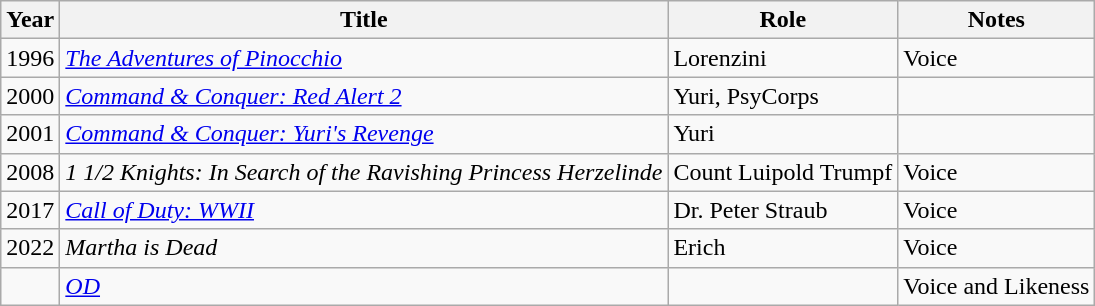<table class="wikitable sortable">
<tr>
<th>Year</th>
<th>Title</th>
<th>Role</th>
<th class="unsortable">Notes</th>
</tr>
<tr>
<td>1996</td>
<td><em><a href='#'>The Adventures of Pinocchio</a></em></td>
<td>Lorenzini</td>
<td>Voice</td>
</tr>
<tr>
<td>2000</td>
<td><em><a href='#'>Command & Conquer: Red Alert 2</a></em></td>
<td>Yuri, PsyCorps</td>
<td></td>
</tr>
<tr>
<td>2001</td>
<td><em><a href='#'>Command & Conquer: Yuri's Revenge</a></em></td>
<td>Yuri</td>
<td></td>
</tr>
<tr>
<td>2008</td>
<td><em>1 1/2 Knights: In Search of the Ravishing Princess Herzelinde</em></td>
<td>Count Luipold Trumpf</td>
<td>Voice</td>
</tr>
<tr>
<td>2017</td>
<td><em><a href='#'>Call of Duty: WWII</a></em></td>
<td>Dr. Peter Straub</td>
<td>Voice</td>
</tr>
<tr>
<td>2022</td>
<td><em>Martha is Dead</em></td>
<td>Erich</td>
<td>Voice</td>
</tr>
<tr>
<td></td>
<td><em><a href='#'>OD</a></em></td>
<td></td>
<td>Voice and Likeness</td>
</tr>
</table>
